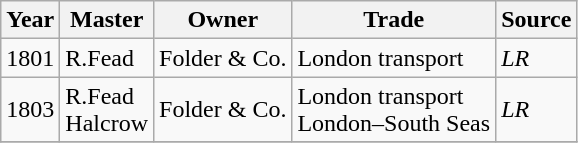<table class=" wikitable">
<tr>
<th>Year</th>
<th>Master</th>
<th>Owner</th>
<th>Trade</th>
<th>Source</th>
</tr>
<tr>
<td>1801</td>
<td>R.Fead</td>
<td>Folder & Co.</td>
<td>London transport</td>
<td><em>LR</em></td>
</tr>
<tr>
<td>1803</td>
<td>R.Fead<br>Halcrow</td>
<td>Folder & Co.</td>
<td>London transport<br>London–South Seas</td>
<td><em>LR</em></td>
</tr>
<tr>
</tr>
</table>
